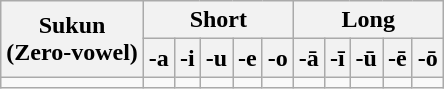<table class="wikitable" style="text-align:center;">
<tr>
<th rowspan=2>Sukun<br>(Zero-vowel)</th>
<th colspan=5>Short</th>
<th colspan=5>Long</th>
</tr>
<tr>
<th>-a</th>
<th>-i</th>
<th>-u</th>
<th>-e</th>
<th>-o</th>
<th>-ā</th>
<th>-ī</th>
<th>-ū</th>
<th>-ē</th>
<th>-ō</th>
</tr>
<tr dir="rtl">
<td><span></span></td>
<td><span></span></td>
<td><span></span></td>
<td><span></span></td>
<td><span></span></td>
<td><span></span></td>
<td><span></span></td>
<td><span></span></td>
<td><span></span></td>
<td><span></span></td>
<td><span></span></td>
</tr>
</table>
